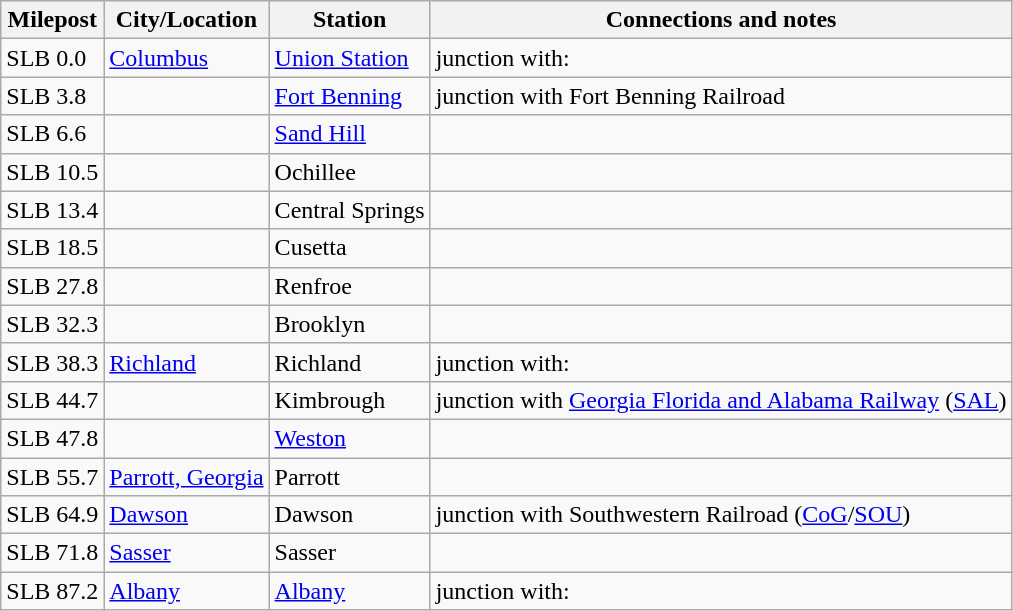<table class="wikitable">
<tr>
<th>Milepost</th>
<th>City/Location</th>
<th>Station</th>
<th>Connections and notes</th>
</tr>
<tr>
<td>SLB 0.0</td>
<td><a href='#'>Columbus</a></td>
<td><a href='#'>Union Station</a></td>
<td>junction with:<br></td>
</tr>
<tr>
<td>SLB 3.8</td>
<td></td>
<td><a href='#'>Fort Benning</a></td>
<td>junction with Fort Benning Railroad</td>
</tr>
<tr>
<td>SLB 6.6</td>
<td></td>
<td><a href='#'>Sand Hill</a></td>
<td></td>
</tr>
<tr>
<td>SLB 10.5</td>
<td></td>
<td>Ochillee</td>
<td></td>
</tr>
<tr>
<td>SLB 13.4</td>
<td></td>
<td>Central Springs</td>
<td></td>
</tr>
<tr>
<td>SLB 18.5</td>
<td></td>
<td>Cusetta</td>
<td></td>
</tr>
<tr>
<td>SLB 27.8</td>
<td></td>
<td>Renfroe</td>
<td></td>
</tr>
<tr>
<td>SLB 32.3</td>
<td></td>
<td>Brooklyn</td>
<td></td>
</tr>
<tr>
<td>SLB 38.3</td>
<td><a href='#'>Richland</a></td>
<td>Richland</td>
<td>junction with:<br></td>
</tr>
<tr>
<td>SLB 44.7</td>
<td></td>
<td>Kimbrough</td>
<td>junction with <a href='#'>Georgia Florida and Alabama Railway</a> (<a href='#'>SAL</a>)</td>
</tr>
<tr>
<td>SLB 47.8</td>
<td></td>
<td><a href='#'>Weston</a></td>
<td></td>
</tr>
<tr>
<td>SLB 55.7</td>
<td><a href='#'>Parrott, Georgia</a></td>
<td>Parrott</td>
<td></td>
</tr>
<tr>
<td>SLB 64.9</td>
<td><a href='#'>Dawson</a></td>
<td>Dawson</td>
<td>junction with Southwestern Railroad (<a href='#'>CoG</a>/<a href='#'>SOU</a>)</td>
</tr>
<tr>
<td>SLB 71.8</td>
<td><a href='#'>Sasser</a></td>
<td>Sasser</td>
<td></td>
</tr>
<tr>
<td>SLB 87.2</td>
<td><a href='#'>Albany</a></td>
<td><a href='#'>Albany</a></td>
<td>junction with:<br></td>
</tr>
</table>
